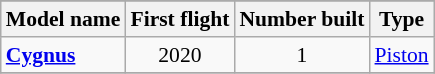<table class="wikitable" align=center style="font-size:90%;">
<tr>
</tr>
<tr style="background:#efefef;">
<th>Model name</th>
<th>First flight</th>
<th>Number built</th>
<th>Type</th>
</tr>
<tr>
<td align=left><strong><a href='#'>Cygnus</a></strong></td>
<td align=center>2020</td>
<td align=center>1</td>
<td align=left><a href='#'>Piston</a></td>
</tr>
<tr>
</tr>
</table>
